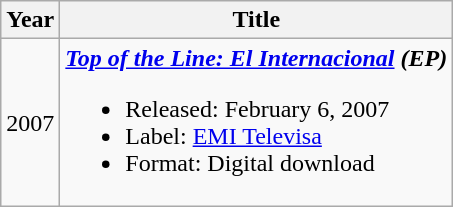<table class="wikitable">
<tr>
<th align="center">Year</th>
<th align="center">Title</th>
</tr>
<tr>
<td align="center">2007</td>
<td><strong><em><a href='#'>Top of the Line: El Internacional</a> (EP)</em></strong><br><ul><li>Released: February 6, 2007</li><li>Label: <a href='#'>EMI Televisa</a></li><li>Format: Digital download</li></ul></td>
</tr>
</table>
